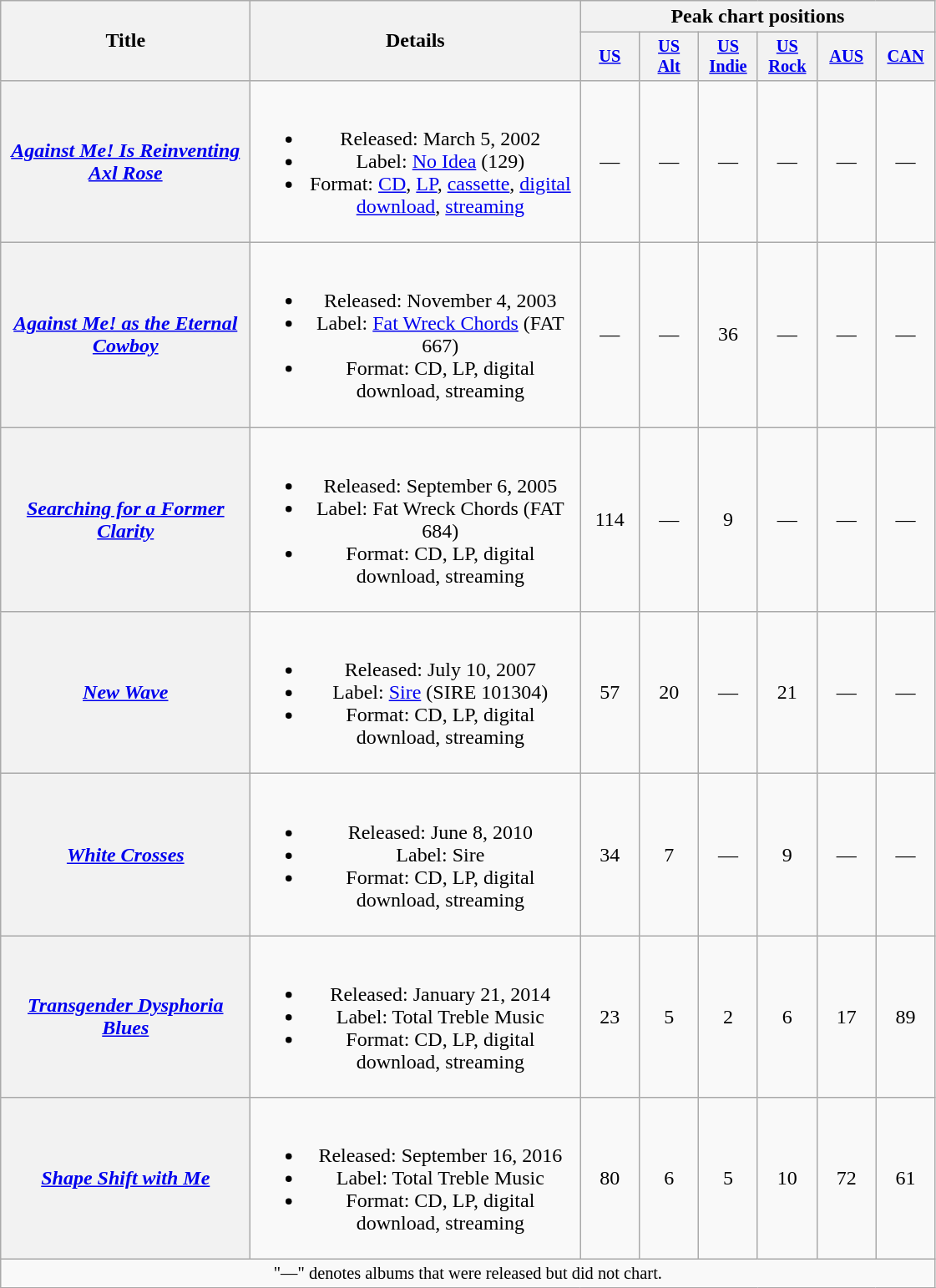<table class="wikitable plainrowheaders" style="text-align:center;" border="1">
<tr>
<th scope="col" rowspan="2" style="width:12em;">Title</th>
<th scope="col" rowspan="2" style="width:16em;">Details</th>
<th scope="col" colspan="6">Peak chart positions</th>
</tr>
<tr>
<th scope="col" style="width:3em;font-size:85%;"><a href='#'>US</a><br></th>
<th scope="col" style="width:3em;font-size:85%;"><a href='#'>US<br>Alt</a><br></th>
<th scope="col" style="width:3em;font-size:85%;"><a href='#'>US<br>Indie</a><br></th>
<th scope="col" style="width:3em;font-size:85%;"><a href='#'>US<br>Rock</a><br></th>
<th style="width:3em;font-size:85%;"><a href='#'>AUS</a><br></th>
<th scope="col" style="width:3em;font-size:85%;"><a href='#'>CAN</a><br></th>
</tr>
<tr>
<th scope="row"><em><a href='#'>Against Me! Is Reinventing Axl Rose</a></em></th>
<td><br><ul><li>Released: March 5, 2002</li><li>Label: <a href='#'>No Idea</a> (129)</li><li>Format: <a href='#'>CD</a>, <a href='#'>LP</a>, <a href='#'>cassette</a>, <a href='#'>digital download</a>, <a href='#'>streaming</a></li></ul></td>
<td>—</td>
<td>—</td>
<td>—</td>
<td>—</td>
<td>—</td>
<td>—</td>
</tr>
<tr>
<th scope="row"><em><a href='#'>Against Me! as the Eternal Cowboy</a></em></th>
<td><br><ul><li>Released: November 4, 2003</li><li>Label: <a href='#'>Fat Wreck Chords</a> (FAT 667)</li><li>Format: CD, LP, digital download, streaming</li></ul></td>
<td>—</td>
<td>—</td>
<td>36</td>
<td>—</td>
<td>—</td>
<td>—</td>
</tr>
<tr>
<th scope="row"><em><a href='#'>Searching for a Former Clarity</a></em></th>
<td><br><ul><li>Released: September 6, 2005</li><li>Label: Fat Wreck Chords (FAT 684)</li><li>Format: CD, LP, digital download, streaming</li></ul></td>
<td>114</td>
<td>—</td>
<td>9</td>
<td>—</td>
<td>—</td>
<td>—</td>
</tr>
<tr>
<th scope="row"><em><a href='#'>New Wave</a></em></th>
<td><br><ul><li>Released: July 10, 2007</li><li>Label: <a href='#'>Sire</a> (SIRE 101304)</li><li>Format: CD, LP, digital download, streaming</li></ul></td>
<td>57</td>
<td>20</td>
<td>—</td>
<td>21</td>
<td>—</td>
<td>—</td>
</tr>
<tr>
<th scope="row"><em><a href='#'>White Crosses</a></em></th>
<td><br><ul><li>Released: June 8, 2010</li><li>Label: Sire</li><li>Format: CD, LP, digital download, streaming</li></ul></td>
<td>34</td>
<td>7</td>
<td>—</td>
<td>9</td>
<td>—</td>
<td>—</td>
</tr>
<tr>
<th scope="row"><em><a href='#'>Transgender Dysphoria Blues</a></em></th>
<td><br><ul><li>Released: January 21, 2014</li><li>Label: Total Treble Music</li><li>Format: CD, LP, digital download, streaming</li></ul></td>
<td>23</td>
<td>5</td>
<td>2</td>
<td>6</td>
<td>17</td>
<td>89</td>
</tr>
<tr>
<th scope="row"><em><a href='#'>Shape Shift with Me</a></em></th>
<td><br><ul><li>Released: September 16, 2016</li><li>Label: Total Treble Music</li><li>Format: CD, LP, digital download, streaming</li></ul></td>
<td>80</td>
<td>6</td>
<td>5</td>
<td>10</td>
<td>72</td>
<td>61</td>
</tr>
<tr>
<td colspan="8" style="text-align:center; font-size:85%">"—" denotes albums that were released but did not chart.</td>
</tr>
</table>
